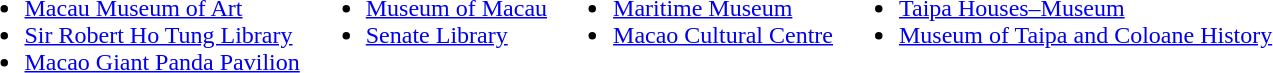<table>
<tr>
<td valign="top"><br><ul><li><a href='#'>Macau Museum of Art</a></li><li><a href='#'>Sir Robert Ho Tung Library</a></li><li><a href='#'>Macao Giant Panda Pavilion</a></li></ul></td>
<td valign="top"><br><ul><li><a href='#'>Museum of Macau</a></li><li><a href='#'>Senate Library</a></li></ul></td>
<td valign="top"><br><ul><li><a href='#'>Maritime Museum</a></li><li><a href='#'>Macao Cultural Centre</a></li></ul></td>
<td valign="top"><br><ul><li><a href='#'>Taipa Houses–Museum</a></li><li><a href='#'>Museum of Taipa and Coloane History</a></li></ul></td>
</tr>
</table>
